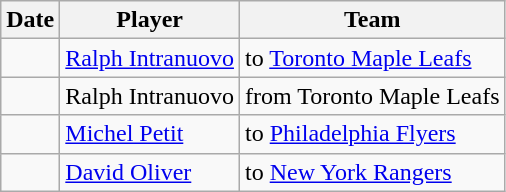<table class="wikitable">
<tr>
<th>Date</th>
<th>Player</th>
<th>Team</th>
</tr>
<tr>
<td></td>
<td><a href='#'>Ralph Intranuovo</a></td>
<td>to <a href='#'>Toronto Maple Leafs</a></td>
</tr>
<tr>
<td></td>
<td>Ralph Intranuovo</td>
<td>from Toronto Maple Leafs</td>
</tr>
<tr>
<td></td>
<td><a href='#'>Michel Petit</a></td>
<td>to <a href='#'>Philadelphia Flyers</a></td>
</tr>
<tr>
<td></td>
<td><a href='#'>David Oliver</a></td>
<td>to <a href='#'>New York Rangers</a></td>
</tr>
</table>
